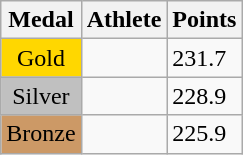<table class="wikitable">
<tr>
<th>Medal</th>
<th>Athlete</th>
<th>Points</th>
</tr>
<tr>
<td style="text-align:center;background-color:gold;">Gold</td>
<td></td>
<td>231.7</td>
</tr>
<tr>
<td style="text-align:center;background-color:silver;">Silver</td>
<td></td>
<td>228.9</td>
</tr>
<tr>
<td style="text-align:center;background-color:#CC9966;">Bronze</td>
<td></td>
<td>225.9</td>
</tr>
</table>
